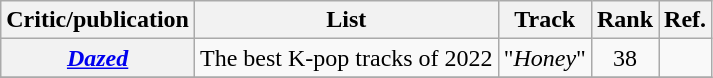<table class="wikitable plainrowheaders" style="text-align:center">
<tr>
<th>Critic/publication</th>
<th>List</th>
<th>Track</th>
<th>Rank</th>
<th>Ref.</th>
</tr>
<tr>
<th scope="row"><em><a href='#'>Dazed</a></em></th>
<td>The best K-pop tracks of 2022</td>
<td>"<em>Honey</em>"</td>
<td align="center">38</td>
<td style="text-align:center"></td>
</tr>
<tr>
</tr>
</table>
